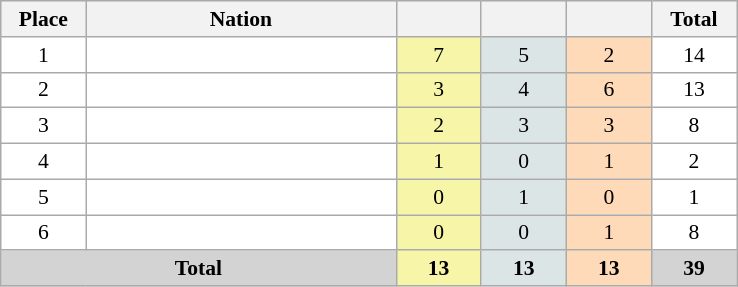<table class=wikitable style="border:1px solid #AAAAAA;font-size:90%">
<tr bgcolor="#EFEFEF">
<th width=50>Place</th>
<th width=200>Nation</th>
<th width=50></th>
<th width=50></th>
<th width=50></th>
<th width=50>Total</th>
</tr>
<tr align="center" valign="top" bgcolor="#FFFFFF">
<td>1</td>
<td align="left"></td>
<td style="background:#F7F6A8;">7</td>
<td style="background:#DCE5E5;">5</td>
<td style="background:#FFDAB9;">2</td>
<td>14</td>
</tr>
<tr align="center" valign="top" bgcolor="#FFFFFF">
<td>2</td>
<td align="left"></td>
<td style="background:#F7F6A8;">3</td>
<td style="background:#DCE5E5;">4</td>
<td style="background:#FFDAB9;">6</td>
<td>13</td>
</tr>
<tr align="center" valign="top" bgcolor="#FFFFFF">
<td>3</td>
<td align="left"></td>
<td style="background:#F7F6A8;">2</td>
<td style="background:#DCE5E5;">3</td>
<td style="background:#FFDAB9;">3</td>
<td>8</td>
</tr>
<tr align="center" valign="top" bgcolor="#FFFFFF">
<td>4</td>
<td align="left"></td>
<td style="background:#F7F6A8;">1</td>
<td style="background:#DCE5E5;">0</td>
<td style="background:#FFDAB9;">1</td>
<td>2</td>
</tr>
<tr align="center" valign="top" bgcolor="#FFFFFF">
<td>5</td>
<td align="left"></td>
<td style="background:#F7F6A8;">0</td>
<td style="background:#DCE5E5;">1</td>
<td style="background:#FFDAB9;">0</td>
<td>1</td>
</tr>
<tr align="center" valign="top" bgcolor="#FFFFFF">
<td>6</td>
<td align="left"></td>
<td style="background:#F7F6A8;">0</td>
<td style="background:#DCE5E5;">0</td>
<td style="background:#FFDAB9;">1</td>
<td>8</td>
</tr>
<tr align="center">
<td colspan="2" bgcolor=D3D3D3><strong>Total</strong></td>
<td style="background:#F7F6A8;"><strong>13</strong></td>
<td style="background:#DCE5E5;"><strong>13</strong></td>
<td style="background:#FFDAB9;"><strong>13</strong></td>
<td bgcolor=D3D3D3><strong>39</strong></td>
</tr>
</table>
